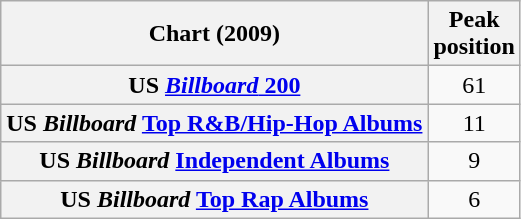<table class="wikitable sortable plainrowheaders">
<tr>
<th scope="col">Chart (2009)</th>
<th scope="col">Peak<br>position</th>
</tr>
<tr>
<th scope="row">US <a href='#'><em>Billboard</em> 200</a></th>
<td align="center">61</td>
</tr>
<tr>
<th scope="row">US <em>Billboard</em> <a href='#'>Top R&B/Hip-Hop Albums</a></th>
<td align="center">11</td>
</tr>
<tr>
<th scope="row">US <em>Billboard</em> <a href='#'>Independent Albums</a></th>
<td align="center">9</td>
</tr>
<tr>
<th scope="row">US <em>Billboard</em> <a href='#'>Top Rap Albums</a></th>
<td align="center">6</td>
</tr>
</table>
